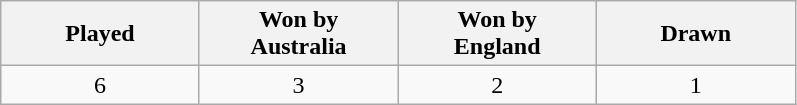<table class="wikitable">
<tr>
<th width="125">Played</th>
<th width="125">Won by<br>Australia</th>
<th width="125">Won by<br>England</th>
<th width="125">Drawn</th>
</tr>
<tr>
<td align=center>6</td>
<td align=center>3</td>
<td align=center>2</td>
<td align=center>1</td>
</tr>
</table>
